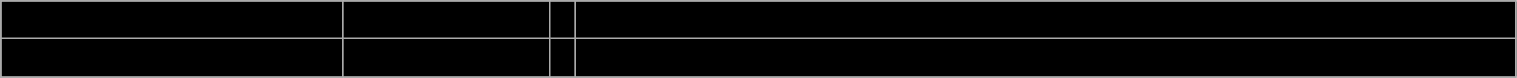<table class="wikitable" width="80%">
<tr align="center" bgcolor=" ">
<td>Kate Monihan</td>
<td>Defense</td>
<td></td>
<td>Played for USA U-18 National Team</td>
</tr>
<tr align="center" bgcolor=" ">
<td>Stef Wallace</td>
<td>Defense</td>
<td></td>
<td>Played for Canadian U-18 National Team</td>
</tr>
</table>
